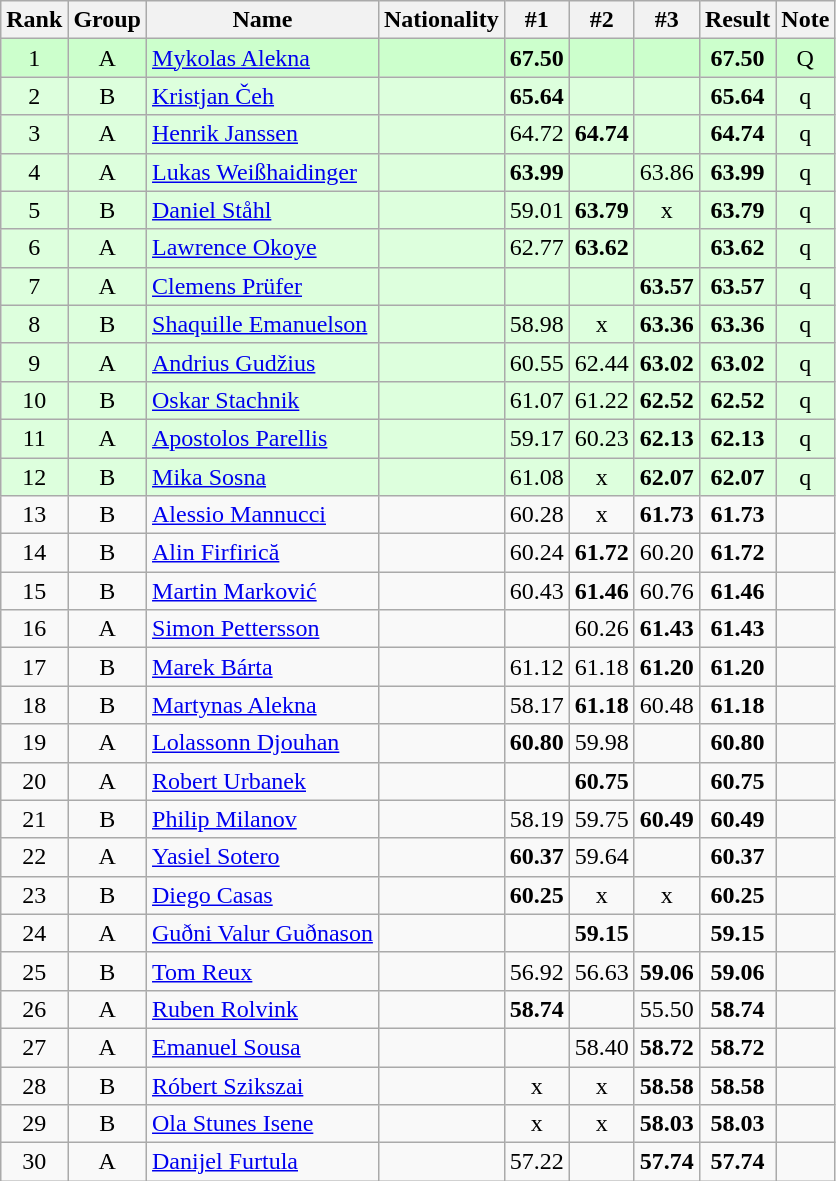<table class="wikitable sortable" style="text-align:center">
<tr>
<th>Rank</th>
<th>Group</th>
<th>Name</th>
<th>Nationality</th>
<th>#1</th>
<th>#2</th>
<th>#3</th>
<th>Result</th>
<th>Note</th>
</tr>
<tr bgcolor=ccffcc>
<td>1</td>
<td>A</td>
<td align=left><a href='#'>Mykolas Alekna</a></td>
<td align=left></td>
<td><strong>67.50</strong></td>
<td></td>
<td></td>
<td><strong>67.50</strong></td>
<td>Q</td>
</tr>
<tr bgcolor=ddffdd>
<td>2</td>
<td>B</td>
<td align=left><a href='#'>Kristjan Čeh</a></td>
<td align=left></td>
<td><strong>65.64</strong></td>
<td></td>
<td></td>
<td><strong>65.64</strong></td>
<td>q</td>
</tr>
<tr bgcolor=ddffdd>
<td>3</td>
<td>A</td>
<td align=left><a href='#'>Henrik Janssen</a></td>
<td align=left></td>
<td>64.72</td>
<td><strong>64.74</strong></td>
<td></td>
<td><strong>64.74</strong></td>
<td>q</td>
</tr>
<tr bgcolor=ddffdd>
<td>4</td>
<td>A</td>
<td align=left><a href='#'>Lukas Weißhaidinger</a></td>
<td align=left></td>
<td><strong>63.99</strong></td>
<td></td>
<td>63.86</td>
<td><strong>63.99</strong></td>
<td>q</td>
</tr>
<tr bgcolor=ddffdd>
<td>5</td>
<td>B</td>
<td align=left><a href='#'>Daniel Ståhl</a></td>
<td align=left></td>
<td>59.01</td>
<td><strong>63.79</strong></td>
<td>x</td>
<td><strong>63.79</strong></td>
<td>q</td>
</tr>
<tr bgcolor=ddffdd>
<td>6</td>
<td>A</td>
<td align=left><a href='#'>Lawrence Okoye</a></td>
<td align=left></td>
<td>62.77</td>
<td><strong>63.62</strong></td>
<td></td>
<td><strong>63.62</strong></td>
<td>q</td>
</tr>
<tr bgcolor=ddffdd>
<td>7</td>
<td>A</td>
<td align=left><a href='#'>Clemens Prüfer</a></td>
<td align=left></td>
<td></td>
<td></td>
<td><strong>63.57</strong></td>
<td><strong>63.57</strong></td>
<td>q</td>
</tr>
<tr bgcolor=ddffdd>
<td>8</td>
<td>B</td>
<td align=left><a href='#'>Shaquille Emanuelson</a></td>
<td align=left></td>
<td>58.98</td>
<td>x</td>
<td><strong>63.36</strong></td>
<td><strong>63.36</strong></td>
<td>q</td>
</tr>
<tr bgcolor=ddffdd>
<td>9</td>
<td>A</td>
<td align=left><a href='#'>Andrius Gudžius</a></td>
<td align=left></td>
<td>60.55</td>
<td>62.44</td>
<td><strong>63.02</strong></td>
<td><strong>63.02</strong></td>
<td>q</td>
</tr>
<tr bgcolor=ddffdd>
<td>10</td>
<td>B</td>
<td align=left><a href='#'>Oskar Stachnik</a></td>
<td align=left></td>
<td>61.07</td>
<td>61.22</td>
<td><strong>62.52</strong></td>
<td><strong>62.52</strong></td>
<td>q</td>
</tr>
<tr bgcolor=ddffdd>
<td>11</td>
<td>A</td>
<td align=left><a href='#'>Apostolos Parellis</a></td>
<td align=left></td>
<td>59.17</td>
<td>60.23</td>
<td><strong>62.13</strong></td>
<td><strong>62.13</strong></td>
<td>q</td>
</tr>
<tr bgcolor=ddffdd>
<td>12</td>
<td>B</td>
<td align=left><a href='#'>Mika Sosna</a></td>
<td align=left></td>
<td>61.08</td>
<td>x</td>
<td><strong>62.07</strong></td>
<td><strong>62.07</strong></td>
<td>q</td>
</tr>
<tr>
<td>13</td>
<td>B</td>
<td align=left><a href='#'>Alessio Mannucci</a></td>
<td align=left></td>
<td>60.28</td>
<td>x</td>
<td><strong>61.73</strong></td>
<td><strong>61.73</strong></td>
<td></td>
</tr>
<tr>
<td>14</td>
<td>B</td>
<td align=left><a href='#'>Alin Firfirică</a></td>
<td align=left></td>
<td>60.24</td>
<td><strong>61.72</strong></td>
<td>60.20</td>
<td><strong>61.72</strong></td>
<td></td>
</tr>
<tr>
<td>15</td>
<td>B</td>
<td align=left><a href='#'>Martin Marković</a></td>
<td align=left></td>
<td>60.43</td>
<td><strong>61.46</strong></td>
<td>60.76</td>
<td><strong>61.46</strong></td>
<td></td>
</tr>
<tr>
<td>16</td>
<td>A</td>
<td align=left><a href='#'>Simon Pettersson</a></td>
<td align=left></td>
<td></td>
<td>60.26</td>
<td><strong>61.43</strong></td>
<td><strong>61.43</strong></td>
<td></td>
</tr>
<tr>
<td>17</td>
<td>B</td>
<td align=left><a href='#'>Marek Bárta</a></td>
<td align=left></td>
<td>61.12</td>
<td>61.18</td>
<td><strong>61.20</strong></td>
<td><strong>61.20</strong></td>
<td></td>
</tr>
<tr>
<td>18</td>
<td>B</td>
<td align=left><a href='#'>Martynas Alekna</a></td>
<td align=left></td>
<td>58.17</td>
<td><strong>61.18</strong></td>
<td>60.48</td>
<td><strong>61.18</strong></td>
<td></td>
</tr>
<tr>
<td>19</td>
<td>A</td>
<td align=left><a href='#'>Lolassonn Djouhan</a></td>
<td align=left></td>
<td><strong>60.80</strong></td>
<td>59.98</td>
<td></td>
<td><strong>60.80</strong></td>
<td></td>
</tr>
<tr>
<td>20</td>
<td>A</td>
<td align=left><a href='#'>Robert Urbanek</a></td>
<td align=left></td>
<td></td>
<td><strong>60.75</strong></td>
<td></td>
<td><strong>60.75</strong></td>
<td></td>
</tr>
<tr>
<td>21</td>
<td>B</td>
<td align=left><a href='#'>Philip Milanov</a></td>
<td align=left></td>
<td>58.19</td>
<td>59.75</td>
<td><strong>60.49</strong></td>
<td><strong>60.49</strong></td>
<td></td>
</tr>
<tr>
<td>22</td>
<td>A</td>
<td align=left><a href='#'>Yasiel Sotero</a></td>
<td align=left></td>
<td><strong>60.37</strong></td>
<td>59.64</td>
<td></td>
<td><strong>60.37</strong></td>
<td></td>
</tr>
<tr>
<td>23</td>
<td>B</td>
<td align=left><a href='#'>Diego Casas</a></td>
<td align=left></td>
<td><strong>60.25</strong></td>
<td>x</td>
<td>x</td>
<td><strong>60.25</strong></td>
<td></td>
</tr>
<tr>
<td>24</td>
<td>A</td>
<td align=left><a href='#'>Guðni Valur Guðnason</a></td>
<td align=left></td>
<td></td>
<td><strong>59.15</strong></td>
<td></td>
<td><strong>59.15</strong></td>
<td></td>
</tr>
<tr>
<td>25</td>
<td>B</td>
<td align=left><a href='#'>Tom Reux</a></td>
<td align=left></td>
<td>56.92</td>
<td>56.63</td>
<td><strong>59.06</strong></td>
<td><strong>59.06</strong></td>
<td></td>
</tr>
<tr>
<td>26</td>
<td>A</td>
<td align=left><a href='#'>Ruben Rolvink</a></td>
<td align=left></td>
<td><strong>58.74</strong></td>
<td></td>
<td>55.50</td>
<td><strong>58.74</strong></td>
<td></td>
</tr>
<tr>
<td>27</td>
<td>A</td>
<td align=left><a href='#'>Emanuel Sousa</a></td>
<td align=left></td>
<td></td>
<td>58.40</td>
<td><strong>58.72</strong></td>
<td><strong>58.72</strong></td>
<td></td>
</tr>
<tr>
<td>28</td>
<td>B</td>
<td align=left><a href='#'>Róbert Szikszai</a></td>
<td align=left></td>
<td>x</td>
<td>x</td>
<td><strong>58.58</strong></td>
<td><strong>58.58</strong></td>
<td></td>
</tr>
<tr>
<td>29</td>
<td>B</td>
<td align=left><a href='#'>Ola Stunes Isene</a></td>
<td align=left></td>
<td>x</td>
<td>x</td>
<td><strong>58.03</strong></td>
<td><strong>58.03</strong></td>
<td></td>
</tr>
<tr>
<td>30</td>
<td>A</td>
<td align=left><a href='#'>Danijel Furtula</a></td>
<td align=left></td>
<td>57.22</td>
<td></td>
<td><strong>57.74</strong></td>
<td><strong>57.74</strong></td>
<td></td>
</tr>
</table>
